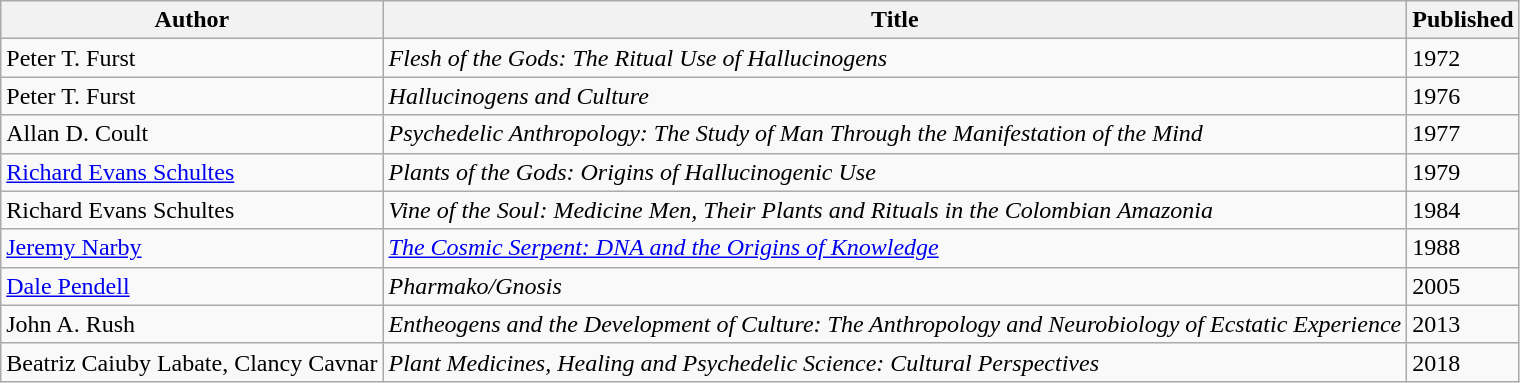<table class="wikitable sortable">
<tr>
<th>Author</th>
<th>Title</th>
<th>Published</th>
</tr>
<tr>
<td>Peter T. Furst</td>
<td><em>Flesh of the Gods: The Ritual Use of Hallucinogens</em></td>
<td>1972</td>
</tr>
<tr>
<td>Peter T. Furst</td>
<td><em>Hallucinogens and Culture</em></td>
<td>1976</td>
</tr>
<tr>
<td>Allan D. Coult</td>
<td><em>Psychedelic Anthropology: The Study of Man Through the Manifestation of the Mind</em></td>
<td>1977</td>
</tr>
<tr>
<td><a href='#'>Richard Evans Schultes</a></td>
<td><em>Plants of the Gods: Origins of Hallucinogenic Use</em></td>
<td>1979</td>
</tr>
<tr>
<td>Richard Evans Schultes</td>
<td><em>Vine of the Soul: Medicine Men, Their Plants and Rituals in the Colombian Amazonia</em></td>
<td>1984</td>
</tr>
<tr>
<td><a href='#'>Jeremy Narby</a></td>
<td><em><a href='#'>The Cosmic Serpent: DNA and the Origins of Knowledge</a></em></td>
<td>1988</td>
</tr>
<tr>
<td><a href='#'>Dale Pendell</a></td>
<td><em>Pharmako/Gnosis</em></td>
<td>2005</td>
</tr>
<tr>
<td>John A. Rush</td>
<td><em>Entheogens and the Development of Culture: The Anthropology and Neurobiology of Ecstatic Experience</em></td>
<td>2013</td>
</tr>
<tr>
<td>Beatriz Caiuby Labate, Clancy Cavnar</td>
<td><em>Plant Medicines, Healing and Psychedelic Science: Cultural Perspectives</em></td>
<td>2018</td>
</tr>
</table>
